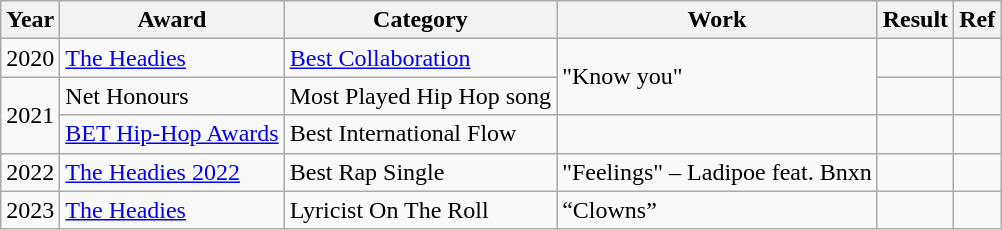<table class="wikitable">
<tr>
<th>Year</th>
<th>Award</th>
<th>Category</th>
<th>Work</th>
<th>Result</th>
<th>Ref</th>
</tr>
<tr>
<td>2020</td>
<td><a href='#'>The Headies</a></td>
<td><a href='#'>Best Collaboration</a></td>
<td rowspan="2">"Know you" </td>
<td></td>
<td></td>
</tr>
<tr>
<td rowspan="2">2021</td>
<td>Net Honours</td>
<td>Most Played Hip Hop song</td>
<td></td>
<td></td>
</tr>
<tr>
<td><a href='#'>BET Hip-Hop Awards</a></td>
<td>Best International Flow</td>
<td></td>
<td></td>
<td></td>
</tr>
<tr>
<td>2022</td>
<td><a href='#'>The Headies 2022</a></td>
<td>Best Rap Single</td>
<td>"Feelings" – Ladipoe feat. Bnxn</td>
<td></td>
<td></td>
</tr>
<tr>
<td>2023</td>
<td><a href='#'>The Headies</a></td>
<td>Lyricist On The Roll</td>
<td>“Clowns”</td>
<td></td>
<td></td>
</tr>
</table>
